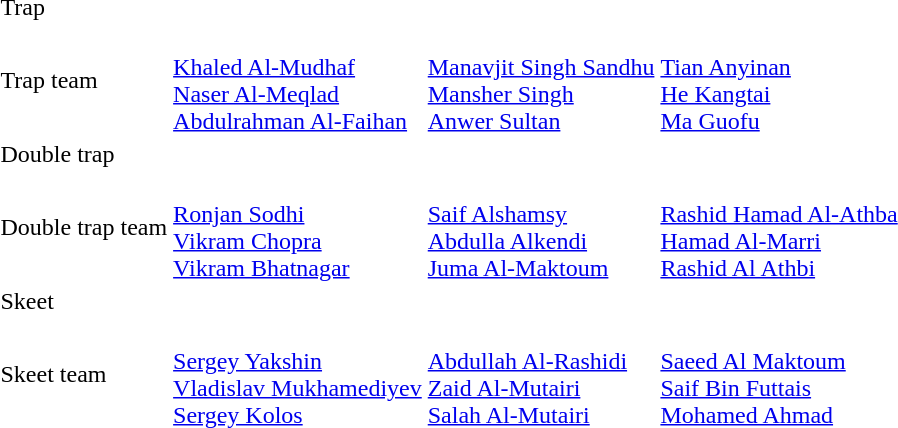<table>
<tr>
<td>Trap</td>
<td></td>
<td></td>
<td></td>
</tr>
<tr>
<td>Trap team</td>
<td><br><a href='#'>Khaled Al-Mudhaf</a><br><a href='#'>Naser Al-Meqlad</a><br><a href='#'>Abdulrahman Al-Faihan</a></td>
<td><br><a href='#'>Manavjit Singh Sandhu</a><br><a href='#'>Mansher Singh</a><br><a href='#'>Anwer Sultan</a></td>
<td><br><a href='#'>Tian Anyinan</a><br><a href='#'>He Kangtai</a><br><a href='#'>Ma Guofu</a></td>
</tr>
<tr>
<td>Double trap</td>
<td></td>
<td></td>
<td></td>
</tr>
<tr>
<td>Double trap team</td>
<td><br><a href='#'>Ronjan Sodhi</a><br><a href='#'>Vikram Chopra</a><br><a href='#'>Vikram Bhatnagar</a></td>
<td><br><a href='#'>Saif Alshamsy</a><br><a href='#'>Abdulla Alkendi</a><br><a href='#'>Juma Al-Maktoum</a></td>
<td><br><a href='#'>Rashid Hamad Al-Athba</a><br><a href='#'>Hamad Al-Marri</a><br><a href='#'>Rashid Al Athbi</a></td>
</tr>
<tr>
<td>Skeet</td>
<td></td>
<td></td>
<td></td>
</tr>
<tr>
<td>Skeet team</td>
<td><br><a href='#'>Sergey Yakshin</a><br><a href='#'>Vladislav Mukhamediyev</a><br><a href='#'>Sergey Kolos</a></td>
<td><br><a href='#'>Abdullah Al-Rashidi</a><br><a href='#'>Zaid Al-Mutairi</a><br><a href='#'>Salah Al-Mutairi</a></td>
<td><br><a href='#'>Saeed Al Maktoum</a><br><a href='#'>Saif Bin Futtais</a><br><a href='#'>Mohamed Ahmad</a></td>
</tr>
</table>
